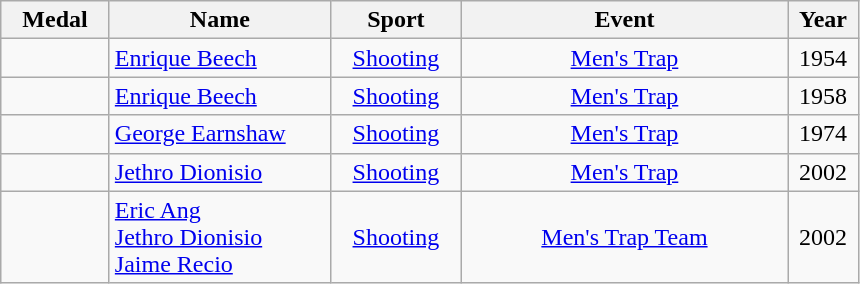<table class="wikitable"  style="font-size:100%;  text-align:center;">
<tr>
<th width="65">Medal</th>
<th width="140">Name</th>
<th width="80">Sport</th>
<th width="210">Event</th>
<th width="40">Year</th>
</tr>
<tr>
<td></td>
<td align=left><a href='#'>Enrique Beech</a></td>
<td><a href='#'>Shooting</a></td>
<td><a href='#'>Men's Trap</a></td>
<td>1954</td>
</tr>
<tr>
<td></td>
<td align=left><a href='#'>Enrique Beech</a></td>
<td><a href='#'>Shooting</a></td>
<td><a href='#'>Men's Trap</a></td>
<td>1958</td>
</tr>
<tr>
<td></td>
<td align=left><a href='#'>George Earnshaw</a></td>
<td><a href='#'>Shooting</a></td>
<td><a href='#'>Men's Trap</a></td>
<td>1974</td>
</tr>
<tr>
<td></td>
<td align=left><a href='#'>Jethro Dionisio</a></td>
<td><a href='#'>Shooting</a></td>
<td><a href='#'>Men's Trap</a></td>
<td>2002</td>
</tr>
<tr>
<td></td>
<td align=left><a href='#'>Eric Ang</a><br><a href='#'>Jethro Dionisio</a><br><a href='#'>Jaime Recio</a></td>
<td><a href='#'>Shooting</a></td>
<td><a href='#'>Men's Trap Team</a></td>
<td>2002</td>
</tr>
</table>
